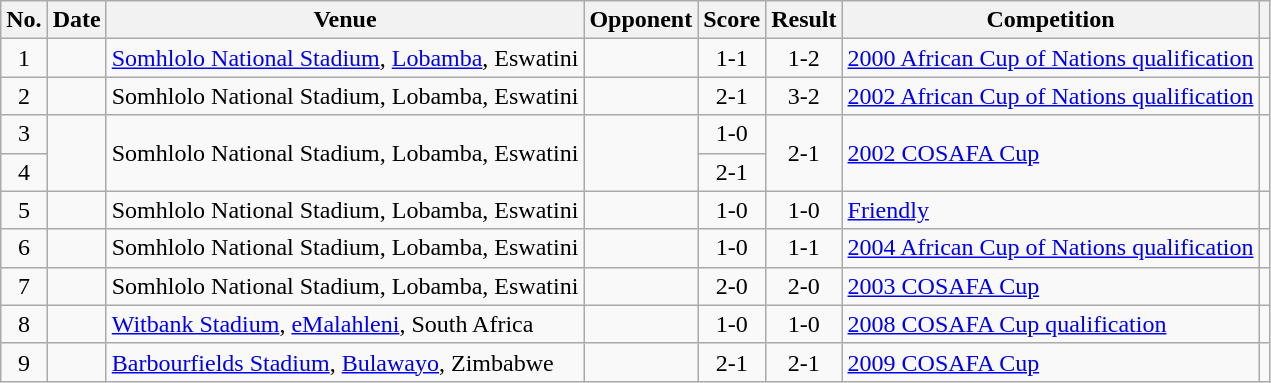<table class="wikitable sortable">
<tr>
<th scope="col">No.</th>
<th scope="col">Date</th>
<th scope="col">Venue</th>
<th scope="col">Opponent</th>
<th scope="col">Score</th>
<th scope="col">Result</th>
<th scope="col">Competition</th>
<th scope="col" class="unsortable"></th>
</tr>
<tr>
<td style="text-align:center">1</td>
<td></td>
<td><a href='#'>Somhlolo National Stadium</a>, <a href='#'>Lobamba</a>, Eswatini</td>
<td></td>
<td style="text-align:center">1-1</td>
<td style="text-align:center">1-2</td>
<td><a href='#'>2000 African Cup of Nations qualification</a></td>
<td></td>
</tr>
<tr>
<td style="text-align:center">2</td>
<td></td>
<td>Somhlolo National Stadium, Lobamba, Eswatini</td>
<td></td>
<td style="text-align:center">2-1</td>
<td style="text-align:center">3-2</td>
<td><a href='#'>2002 African Cup of Nations qualification</a></td>
<td></td>
</tr>
<tr>
<td style="text-align:center">3</td>
<td rowspan="2"></td>
<td rowspan="2">Somhlolo National Stadium, Lobamba, Eswatini</td>
<td rowspan="2"></td>
<td style="text-align:center">1-0</td>
<td rowspan="2" style="text-align:center">2-1</td>
<td rowspan="2"><a href='#'>2002 COSAFA Cup</a></td>
<td rowspan="2"></td>
</tr>
<tr>
<td style="text-align:center">4</td>
<td style="text-align:center">2-1</td>
</tr>
<tr>
<td style="text-align:center">5</td>
<td></td>
<td>Somhlolo National Stadium, Lobamba, Eswatini</td>
<td></td>
<td style="text-align:center">1-0</td>
<td style="text-align:center">1-0</td>
<td><a href='#'>Friendly</a></td>
<td></td>
</tr>
<tr>
<td style="text-align:center">6</td>
<td></td>
<td>Somhlolo National Stadium, Lobamba, Eswatini</td>
<td></td>
<td style="text-align:center">1-0</td>
<td style="text-align:center">1-1</td>
<td><a href='#'>2004 African Cup of Nations qualification</a></td>
<td></td>
</tr>
<tr>
<td style="text-align:center">7</td>
<td></td>
<td>Somhlolo National Stadium, Lobamba, Eswatini</td>
<td></td>
<td style="text-align:center">2-0</td>
<td style="text-align:center">2-0</td>
<td><a href='#'>2003 COSAFA Cup</a></td>
<td></td>
</tr>
<tr>
<td style="text-align:center">8</td>
<td></td>
<td><a href='#'>Witbank Stadium</a>, <a href='#'>eMalahleni</a>, South Africa</td>
<td></td>
<td style="text-align:center">1-0</td>
<td style="text-align:center">1-0</td>
<td><a href='#'>2008 COSAFA Cup qualification</a></td>
<td></td>
</tr>
<tr>
<td style="text-align:center">9</td>
<td></td>
<td><a href='#'>Barbourfields Stadium</a>, <a href='#'>Bulawayo</a>, Zimbabwe</td>
<td></td>
<td style="text-align:center">2-1</td>
<td style="text-align:center">2-1</td>
<td><a href='#'>2009 COSAFA Cup</a></td>
<td></td>
</tr>
</table>
